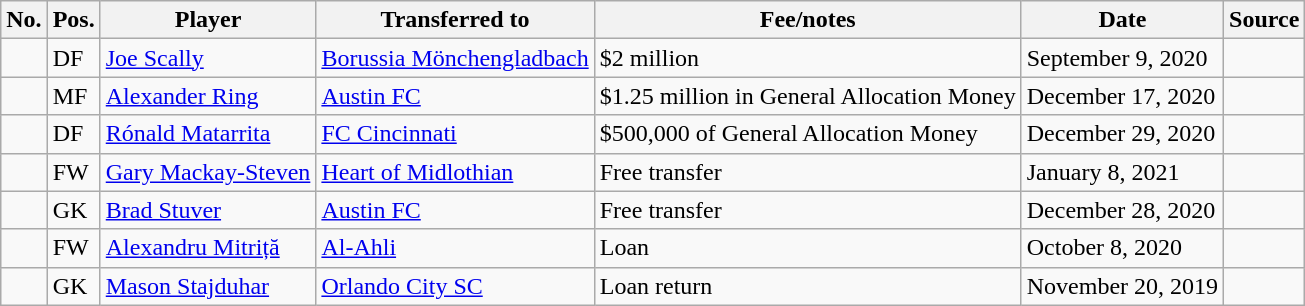<table class="wikitable sortable">
<tr>
<th>No.</th>
<th>Pos.</th>
<th>Player</th>
<th>Transferred to</th>
<th>Fee/notes</th>
<th>Date</th>
<th>Source</th>
</tr>
<tr>
<td></td>
<td>DF</td>
<td> <a href='#'>Joe Scally</a></td>
<td> <a href='#'>Borussia Mönchengladbach</a></td>
<td>$2 million</td>
<td>September 9, 2020</td>
<td></td>
</tr>
<tr>
<td></td>
<td>MF</td>
<td> <a href='#'>Alexander Ring</a></td>
<td> <a href='#'>Austin FC</a></td>
<td>$1.25 million in General Allocation Money</td>
<td>December 17, 2020</td>
<td></td>
</tr>
<tr>
<td></td>
<td>DF</td>
<td> <a href='#'>Rónald Matarrita</a></td>
<td> <a href='#'>FC Cincinnati</a></td>
<td>$500,000 of General Allocation Money</td>
<td>December 29, 2020</td>
<td></td>
</tr>
<tr>
<td></td>
<td>FW</td>
<td> <a href='#'>Gary Mackay-Steven</a></td>
<td> <a href='#'>Heart of Midlothian</a></td>
<td>Free transfer</td>
<td>January 8, 2021</td>
<td></td>
</tr>
<tr>
<td></td>
<td>GK</td>
<td> <a href='#'>Brad Stuver</a></td>
<td> <a href='#'>Austin FC</a></td>
<td>Free transfer</td>
<td>December 28, 2020</td>
<td></td>
</tr>
<tr>
<td></td>
<td>FW</td>
<td> <a href='#'>Alexandru Mitriță</a></td>
<td> <a href='#'>Al-Ahli</a></td>
<td>Loan</td>
<td>October 8, 2020</td>
<td></td>
</tr>
<tr>
<td></td>
<td>GK</td>
<td> <a href='#'>Mason Stajduhar</a></td>
<td> <a href='#'>Orlando City SC</a></td>
<td>Loan return</td>
<td>November 20, 2019</td>
<td></td>
</tr>
</table>
